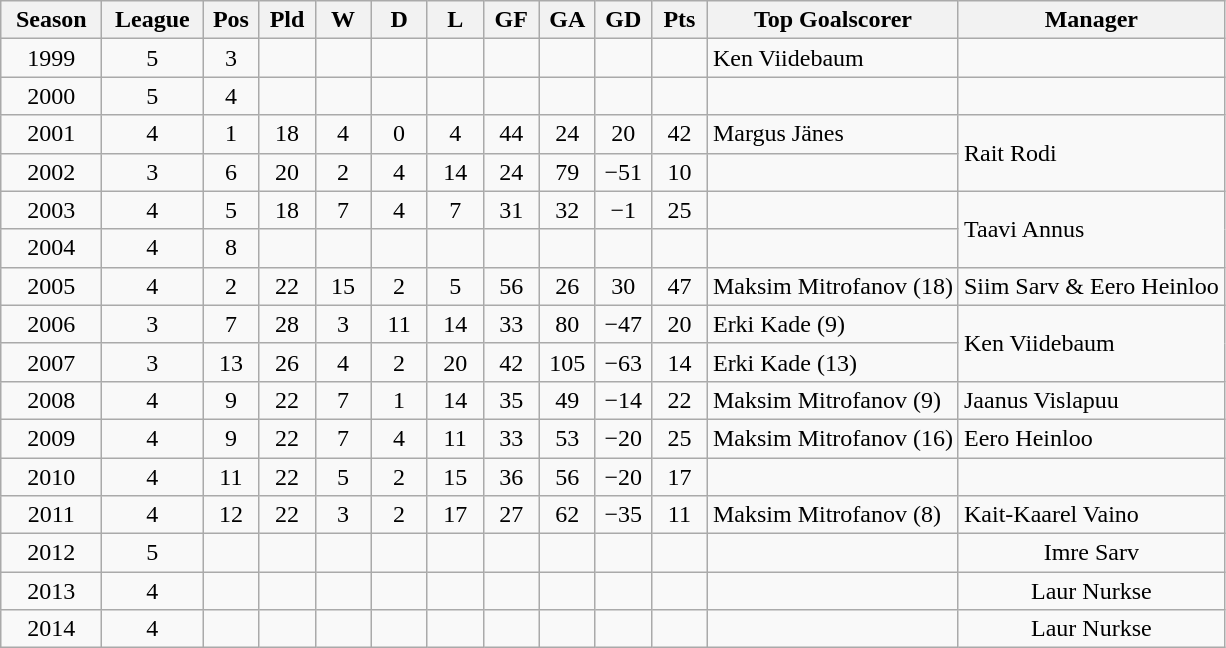<table class="wikitable" style="text-align:center;">
<tr>
<th width=60px>Season</th>
<th width=60px>League</th>
<th width=30px>Pos</th>
<th width=30px>Pld</th>
<th width=30px>W</th>
<th width=30px>D</th>
<th width=30px>L</th>
<th width=30px>GF</th>
<th width=30px>GA</th>
<th width=30px>GD</th>
<th width=30px>Pts</th>
<th>Top Goalscorer</th>
<th>Manager</th>
</tr>
<tr>
<td>1999</td>
<td>5</td>
<td>3</td>
<td></td>
<td></td>
<td></td>
<td></td>
<td></td>
<td></td>
<td></td>
<td></td>
<td align=left>Ken Viidebaum</td>
<td align=left></td>
</tr>
<tr>
<td>2000</td>
<td>5</td>
<td>4</td>
<td></td>
<td></td>
<td></td>
<td></td>
<td></td>
<td></td>
<td></td>
<td></td>
<td align=left></td>
<td align=left></td>
</tr>
<tr>
<td>2001</td>
<td>4</td>
<td>1</td>
<td>18</td>
<td>4</td>
<td>0</td>
<td>4</td>
<td>44</td>
<td>24</td>
<td>20</td>
<td>42</td>
<td align=left>Margus Jänes</td>
<td align=left rowspan="2">Rait Rodi</td>
</tr>
<tr>
<td>2002</td>
<td>3</td>
<td>6</td>
<td>20</td>
<td>2</td>
<td>4</td>
<td>14</td>
<td>24</td>
<td>79</td>
<td>−51</td>
<td>10</td>
<td align=left></td>
</tr>
<tr>
<td>2003</td>
<td>4</td>
<td>5</td>
<td>18</td>
<td>7</td>
<td>4</td>
<td>7</td>
<td>31</td>
<td>32</td>
<td>−1</td>
<td>25</td>
<td align=left></td>
<td align=left rowspan="2">Taavi Annus</td>
</tr>
<tr>
<td>2004</td>
<td>4</td>
<td>8</td>
<td></td>
<td></td>
<td></td>
<td></td>
<td></td>
<td></td>
<td></td>
<td></td>
<td align=left></td>
</tr>
<tr>
<td>2005</td>
<td>4</td>
<td>2</td>
<td>22</td>
<td>15</td>
<td>2</td>
<td>5</td>
<td>56</td>
<td>26</td>
<td>30</td>
<td>47</td>
<td align=left>Maksim Mitrofanov (18)</td>
<td align=left>Siim Sarv & Eero Heinloo</td>
</tr>
<tr>
<td>2006</td>
<td>3</td>
<td>7</td>
<td>28</td>
<td>3</td>
<td>11</td>
<td>14</td>
<td>33</td>
<td>80</td>
<td>−47</td>
<td>20</td>
<td align=left>Erki Kade (9)</td>
<td align=left rowspan="2">Ken Viidebaum</td>
</tr>
<tr>
<td>2007</td>
<td>3</td>
<td>13</td>
<td>26</td>
<td>4</td>
<td>2</td>
<td>20</td>
<td>42</td>
<td>105</td>
<td>−63</td>
<td>14</td>
<td align=left>Erki Kade (13)</td>
</tr>
<tr>
<td>2008</td>
<td>4</td>
<td>9</td>
<td>22</td>
<td>7</td>
<td>1</td>
<td>14</td>
<td>35</td>
<td>49</td>
<td>−14</td>
<td>22</td>
<td align=left>Maksim Mitrofanov (9)</td>
<td align=left>Jaanus Vislapuu</td>
</tr>
<tr>
<td>2009</td>
<td>4</td>
<td>9</td>
<td>22</td>
<td>7</td>
<td>4</td>
<td>11</td>
<td>33</td>
<td>53</td>
<td>−20</td>
<td>25</td>
<td align=left>Maksim Mitrofanov (16)</td>
<td align=left>Eero Heinloo</td>
</tr>
<tr>
<td>2010</td>
<td>4</td>
<td>11</td>
<td>22</td>
<td>5</td>
<td>2</td>
<td>15</td>
<td>36</td>
<td>56</td>
<td>−20</td>
<td>17</td>
<td></td>
<td></td>
</tr>
<tr>
<td>2011</td>
<td>4</td>
<td>12</td>
<td>22</td>
<td>3</td>
<td>2</td>
<td>17</td>
<td>27</td>
<td>62</td>
<td>−35</td>
<td>11</td>
<td align=left>Maksim Mitrofanov (8)</td>
<td align=left>Kait-Kaarel Vaino</td>
</tr>
<tr>
<td>2012</td>
<td>5</td>
<td></td>
<td></td>
<td></td>
<td></td>
<td></td>
<td></td>
<td></td>
<td></td>
<td></td>
<td></td>
<td>Imre Sarv</td>
</tr>
<tr>
<td>2013</td>
<td>4</td>
<td></td>
<td></td>
<td></td>
<td></td>
<td></td>
<td></td>
<td></td>
<td></td>
<td></td>
<td></td>
<td>Laur Nurkse</td>
</tr>
<tr>
<td>2014</td>
<td>4</td>
<td></td>
<td></td>
<td></td>
<td></td>
<td></td>
<td></td>
<td></td>
<td></td>
<td></td>
<td></td>
<td>Laur Nurkse</td>
</tr>
</table>
